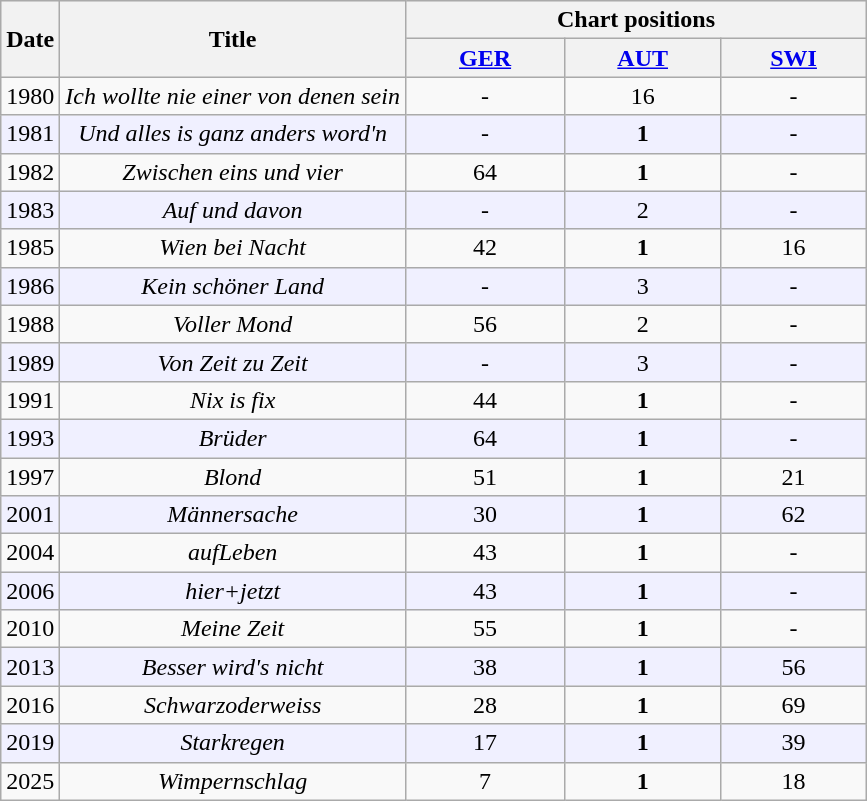<table class="wikitable">
<tr style="background-color:#efefef;">
<th rowspan="2">Date</th>
<th rowspan="2">Title</th>
<th colspan="3" width="300">Chart positions</th>
</tr>
<tr style="background-color:#efefef;">
<th><a href='#'>GER</a><br></th>
<th><a href='#'>AUT</a><br></th>
<th><a href='#'>SWI</a><br></th>
</tr>
<tr align="center">
<td>1980</td>
<td><em>Ich wollte nie einer von denen sein</em></td>
<td>-</td>
<td>16</td>
<td>-</td>
</tr>
<tr style="background-color:#f0f0ff" align="center">
<td>1981</td>
<td><em>Und alles is ganz anders word'n</em></td>
<td>-</td>
<td><strong>1</strong></td>
<td>-</td>
</tr>
<tr align="center">
<td>1982</td>
<td><em>Zwischen eins und vier</em></td>
<td>64</td>
<td><strong>1</strong></td>
<td>-</td>
</tr>
<tr style="background-color:#f0f0ff" align="center">
<td>1983</td>
<td><em>Auf und davon</em></td>
<td>-</td>
<td>2</td>
<td>-</td>
</tr>
<tr align="center">
<td>1985</td>
<td><em>Wien bei Nacht</em></td>
<td>42</td>
<td><strong>1</strong></td>
<td>16</td>
</tr>
<tr style="background-color:#f0f0ff" align="center">
<td>1986</td>
<td><em>Kein schöner Land</em></td>
<td>-</td>
<td>3</td>
<td>-</td>
</tr>
<tr align="center">
<td>1988</td>
<td><em>Voller Mond</em></td>
<td>56</td>
<td>2</td>
<td>-</td>
</tr>
<tr style="background-color:#f0f0ff" align="center">
<td>1989</td>
<td><em>Von Zeit zu Zeit</em></td>
<td>-</td>
<td>3</td>
<td>-</td>
</tr>
<tr align="center">
<td>1991</td>
<td><em>Nix is fix</em></td>
<td>44</td>
<td><strong>1</strong></td>
<td>-</td>
</tr>
<tr style="background-color:#f0f0ff" align="center">
<td>1993</td>
<td><em>Brüder</em></td>
<td>64</td>
<td><strong>1</strong></td>
<td>-</td>
</tr>
<tr align="center">
<td>1997</td>
<td><em>Blond</em></td>
<td>51</td>
<td><strong>1</strong></td>
<td>21</td>
</tr>
<tr style="background-color:#f0f0ff" align="center">
<td>2001</td>
<td><em>Männersache</em></td>
<td>30</td>
<td><strong>1</strong></td>
<td>62</td>
</tr>
<tr align="center">
<td>2004</td>
<td><em>aufLeben</em></td>
<td>43</td>
<td><strong>1</strong></td>
<td>-</td>
</tr>
<tr style="background-color:#f0f0ff" align="center">
<td>2006</td>
<td><em>hier+jetzt</em></td>
<td>43</td>
<td><strong>1</strong></td>
<td>-</td>
</tr>
<tr align="center">
<td>2010</td>
<td><em>Meine Zeit</em></td>
<td>55</td>
<td><strong>1</strong></td>
<td>-</td>
</tr>
<tr style="background-color:#f0f0ff" align="center">
<td>2013</td>
<td><em>Besser wird's nicht</em></td>
<td>38</td>
<td><strong>1</strong></td>
<td>56</td>
</tr>
<tr align="center">
<td>2016</td>
<td><em>Schwarzoderweiss</em></td>
<td>28</td>
<td><strong>1</strong></td>
<td>69</td>
</tr>
<tr style="background-color:#f0f0ff" align="center">
<td>2019</td>
<td><em>Starkregen</em></td>
<td>17</td>
<td><strong>1</strong></td>
<td>39</td>
</tr>
<tr align="center">
<td>2025</td>
<td><em>Wimpernschlag</em></td>
<td>7</td>
<td><strong>1</strong></td>
<td>18</td>
</tr>
</table>
